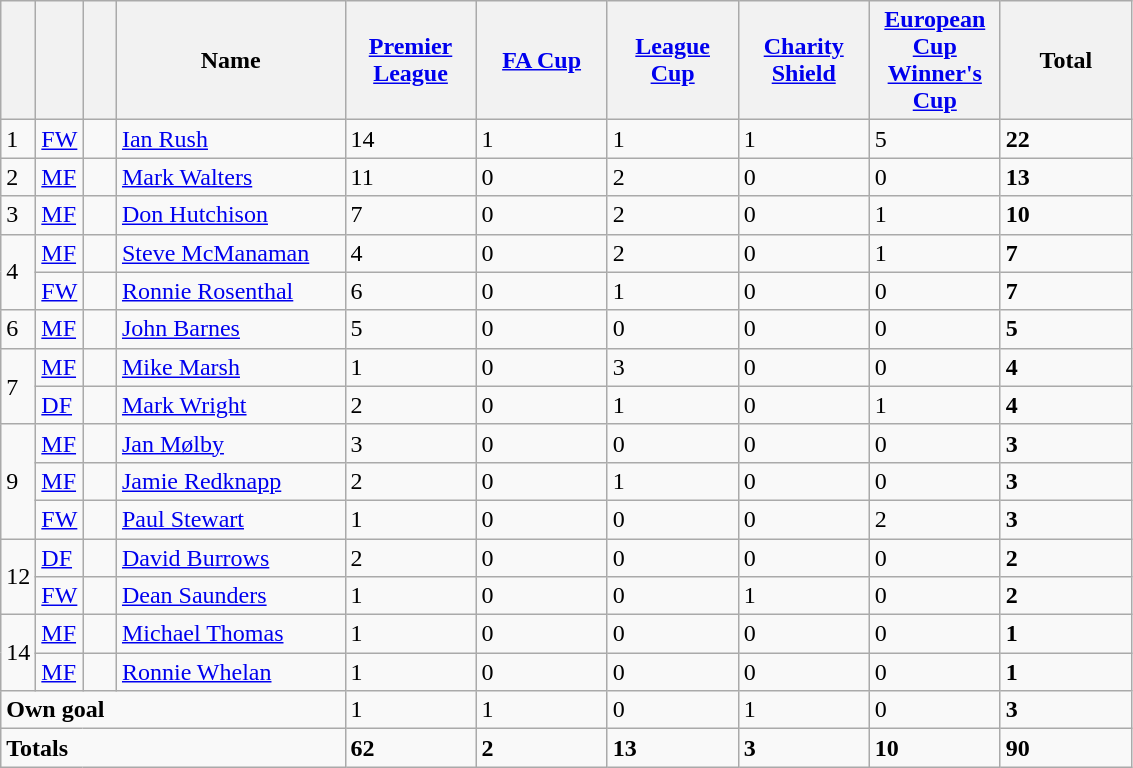<table class="wikitable sortable">
<tr>
<th width=15></th>
<th width=15></th>
<th width=15></th>
<th width=145>Name</th>
<th width=80><a href='#'>Premier League</a></th>
<th width=80><a href='#'>FA Cup</a></th>
<th width=80><a href='#'>League Cup</a></th>
<th width=80><a href='#'>Charity Shield</a></th>
<th width=80><a href='#'>European Cup Winner's Cup</a></th>
<th width=80>Total</th>
</tr>
<tr>
<td>1</td>
<td><a href='#'>FW</a></td>
<td></td>
<td align=left><a href='#'>Ian Rush</a></td>
<td>14</td>
<td>1</td>
<td>1</td>
<td>1</td>
<td>5</td>
<td><strong>22</strong></td>
</tr>
<tr>
<td>2</td>
<td><a href='#'>MF</a></td>
<td></td>
<td align=left><a href='#'>Mark Walters</a></td>
<td>11</td>
<td>0</td>
<td>2</td>
<td>0</td>
<td>0</td>
<td><strong>13</strong></td>
</tr>
<tr>
<td>3</td>
<td><a href='#'>MF</a></td>
<td></td>
<td align=left><a href='#'>Don Hutchison</a></td>
<td>7</td>
<td>0</td>
<td>2</td>
<td>0</td>
<td>1</td>
<td><strong>10</strong></td>
</tr>
<tr>
<td rowspan=2>4</td>
<td><a href='#'>MF</a></td>
<td></td>
<td align=left><a href='#'>Steve McManaman</a></td>
<td>4</td>
<td>0</td>
<td>2</td>
<td>0</td>
<td>1</td>
<td><strong>7</strong></td>
</tr>
<tr>
<td><a href='#'>FW</a></td>
<td></td>
<td align=left><a href='#'>Ronnie Rosenthal</a></td>
<td>6</td>
<td>0</td>
<td>1</td>
<td>0</td>
<td>0</td>
<td><strong>7</strong></td>
</tr>
<tr>
<td>6</td>
<td><a href='#'>MF</a></td>
<td></td>
<td align=left><a href='#'>John Barnes</a></td>
<td>5</td>
<td>0</td>
<td>0</td>
<td>0</td>
<td>0</td>
<td><strong>5</strong></td>
</tr>
<tr>
<td rowspan=2>7</td>
<td><a href='#'>MF</a></td>
<td></td>
<td align=left><a href='#'>Mike Marsh</a></td>
<td>1</td>
<td>0</td>
<td>3</td>
<td>0</td>
<td>0</td>
<td><strong>4</strong></td>
</tr>
<tr>
<td><a href='#'>DF</a></td>
<td></td>
<td align=left><a href='#'>Mark Wright</a></td>
<td>2</td>
<td>0</td>
<td>1</td>
<td>0</td>
<td>1</td>
<td><strong>4</strong></td>
</tr>
<tr>
<td rowspan=3>9</td>
<td><a href='#'>MF</a></td>
<td></td>
<td align=left><a href='#'>Jan Mølby</a></td>
<td>3</td>
<td>0</td>
<td>0</td>
<td>0</td>
<td>0</td>
<td><strong>3</strong></td>
</tr>
<tr>
<td><a href='#'>MF</a></td>
<td></td>
<td align=left><a href='#'>Jamie Redknapp</a></td>
<td>2</td>
<td>0</td>
<td>1</td>
<td>0</td>
<td>0</td>
<td><strong>3</strong></td>
</tr>
<tr>
<td><a href='#'>FW</a></td>
<td></td>
<td align=left><a href='#'>Paul Stewart</a></td>
<td>1</td>
<td>0</td>
<td>0</td>
<td>0</td>
<td>2</td>
<td><strong>3</strong></td>
</tr>
<tr>
<td rowspan=2>12</td>
<td><a href='#'>DF</a></td>
<td></td>
<td align=left><a href='#'>David Burrows</a></td>
<td>2</td>
<td>0</td>
<td>0</td>
<td>0</td>
<td>0</td>
<td><strong>2</strong></td>
</tr>
<tr>
<td><a href='#'>FW</a></td>
<td></td>
<td align=left><a href='#'>Dean Saunders</a></td>
<td>1</td>
<td>0</td>
<td>0</td>
<td>1</td>
<td>0</td>
<td><strong>2</strong></td>
</tr>
<tr>
<td rowspan=2>14</td>
<td><a href='#'>MF</a></td>
<td></td>
<td align=left><a href='#'>Michael Thomas</a></td>
<td>1</td>
<td>0</td>
<td>0</td>
<td>0</td>
<td>0</td>
<td><strong>1</strong></td>
</tr>
<tr>
<td><a href='#'>MF</a></td>
<td></td>
<td align=left><a href='#'>Ronnie Whelan</a></td>
<td>1</td>
<td>0</td>
<td>0</td>
<td>0</td>
<td>0</td>
<td><strong>1</strong></td>
</tr>
<tr>
<td colspan=4><strong>Own goal</strong></td>
<td>1</td>
<td>1</td>
<td>0</td>
<td>1</td>
<td>0</td>
<td><strong>3</strong></td>
</tr>
<tr>
<td colspan=4><strong>Totals</strong></td>
<td><strong>62</strong></td>
<td><strong>2</strong></td>
<td><strong>13</strong></td>
<td><strong>3</strong></td>
<td><strong>10</strong></td>
<td><strong>90</strong></td>
</tr>
</table>
